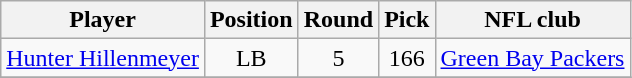<table class="wikitable">
<tr align="center">
<th>Player</th>
<th>Position</th>
<th>Round</th>
<th>Pick</th>
<th>NFL club</th>
</tr>
<tr align="center">
<td><a href='#'>Hunter Hillenmeyer</a></td>
<td>LB</td>
<td>5</td>
<td>166</td>
<td><a href='#'>Green Bay Packers</a></td>
</tr>
<tr align="center">
</tr>
</table>
